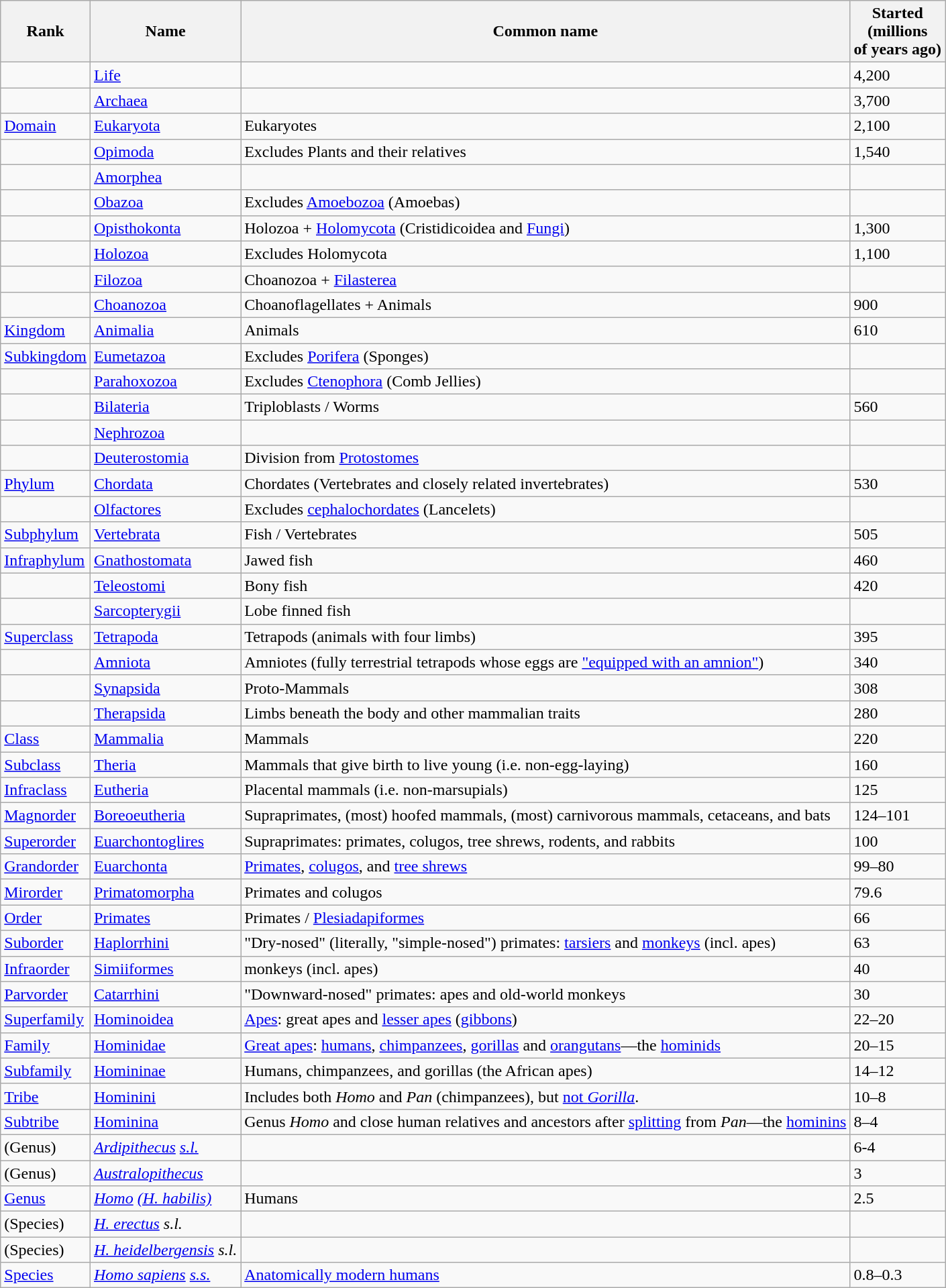<table class="wikitable">
<tr>
<th scope="col">Rank</th>
<th scope="col">Name</th>
<th scope="col">Common name</th>
<th>Started<br>(millions<br>of years ago)</th>
</tr>
<tr>
<td></td>
<td><a href='#'>Life</a></td>
<td></td>
<td>4,200</td>
</tr>
<tr>
<td></td>
<td><a href='#'>Archaea</a></td>
<td></td>
<td>3,700</td>
</tr>
<tr>
<td><a href='#'>Domain</a></td>
<td><a href='#'>Eukaryota</a></td>
<td>Eukaryotes</td>
<td>2,100</td>
</tr>
<tr>
<td></td>
<td><a href='#'>Opimoda</a></td>
<td>Excludes Plants and their relatives</td>
<td>1,540</td>
</tr>
<tr>
<td></td>
<td><a href='#'>Amorphea</a></td>
<td></td>
<td></td>
</tr>
<tr>
<td></td>
<td><a href='#'>Obazoa</a></td>
<td>Excludes <a href='#'>Amoebozoa</a> (Amoebas)</td>
<td></td>
</tr>
<tr>
<td></td>
<td><a href='#'>Opisthokonta</a></td>
<td>Holozoa + <a href='#'>Holomycota</a> (Cristidicoidea and <a href='#'>Fungi</a>)</td>
<td>1,300</td>
</tr>
<tr>
<td></td>
<td><a href='#'>Holozoa</a></td>
<td>Excludes Holomycota</td>
<td>1,100</td>
</tr>
<tr>
<td></td>
<td><a href='#'>Filozoa</a></td>
<td>Choanozoa + <a href='#'>Filasterea</a></td>
<td></td>
</tr>
<tr>
<td></td>
<td><a href='#'>Choanozoa</a></td>
<td>Choanoflagellates + Animals</td>
<td>900</td>
</tr>
<tr>
<td><a href='#'>Kingdom</a></td>
<td><a href='#'>Animalia</a></td>
<td>Animals</td>
<td>610</td>
</tr>
<tr>
<td><a href='#'>Subkingdom</a></td>
<td><a href='#'>Eumetazoa</a></td>
<td>Excludes <a href='#'>Porifera</a> (Sponges)</td>
<td></td>
</tr>
<tr>
<td></td>
<td><a href='#'>Parahoxozoa</a></td>
<td>Excludes <a href='#'>Ctenophora</a> (Comb Jellies)</td>
<td></td>
</tr>
<tr>
<td></td>
<td><a href='#'>Bilateria</a></td>
<td>Triploblasts / Worms</td>
<td>560</td>
</tr>
<tr>
<td></td>
<td><a href='#'>Nephrozoa</a></td>
<td></td>
<td></td>
</tr>
<tr>
<td></td>
<td><a href='#'>Deuterostomia</a></td>
<td>Division from <a href='#'>Protostomes</a></td>
<td></td>
</tr>
<tr>
<td><a href='#'>Phylum</a></td>
<td><a href='#'>Chordata</a></td>
<td>Chordates (Vertebrates and closely related invertebrates)</td>
<td>530</td>
</tr>
<tr>
<td></td>
<td><a href='#'>Olfactores</a></td>
<td>Excludes <a href='#'>cephalochordates</a> (Lancelets)</td>
<td></td>
</tr>
<tr>
<td><a href='#'>Subphylum</a></td>
<td><a href='#'>Vertebrata</a></td>
<td>Fish / Vertebrates</td>
<td>505</td>
</tr>
<tr>
<td><a href='#'>Infraphylum</a></td>
<td><a href='#'>Gnathostomata</a></td>
<td>Jawed fish</td>
<td>460</td>
</tr>
<tr>
<td></td>
<td><a href='#'>Teleostomi</a></td>
<td>Bony fish</td>
<td>420</td>
</tr>
<tr>
<td></td>
<td><a href='#'>Sarcopterygii</a></td>
<td>Lobe finned fish</td>
<td></td>
</tr>
<tr>
<td><a href='#'>Superclass</a></td>
<td><a href='#'>Tetrapoda</a></td>
<td>Tetrapods (animals with four limbs)</td>
<td>395</td>
</tr>
<tr>
<td></td>
<td><a href='#'>Amniota</a></td>
<td>Amniotes (fully terrestrial tetrapods whose eggs are  <a href='#'>"equipped with an amnion"</a>)</td>
<td>340</td>
</tr>
<tr>
<td></td>
<td><a href='#'>Synapsida</a></td>
<td>Proto-Mammals</td>
<td>308</td>
</tr>
<tr>
<td></td>
<td><a href='#'>Therapsida</a></td>
<td>Limbs beneath the body and other mammalian traits</td>
<td>280</td>
</tr>
<tr>
<td><a href='#'>Class</a></td>
<td><a href='#'>Mammalia</a></td>
<td>Mammals</td>
<td>220</td>
</tr>
<tr>
<td><a href='#'>Subclass</a></td>
<td><a href='#'>Theria</a></td>
<td>Mammals that give birth to live young (i.e. non-egg-laying)</td>
<td>160</td>
</tr>
<tr>
<td><a href='#'>Infraclass</a></td>
<td><a href='#'>Eutheria</a></td>
<td>Placental mammals  (i.e. non-marsupials)</td>
<td>125</td>
</tr>
<tr>
<td><a href='#'>Magnorder</a></td>
<td><a href='#'>Boreoeutheria</a></td>
<td>Supraprimates, (most) hoofed mammals, (most) carnivorous mammals, cetaceans, and bats</td>
<td>124–101</td>
</tr>
<tr>
<td><a href='#'>Superorder</a></td>
<td><a href='#'>Euarchontoglires</a></td>
<td>Supraprimates: primates, colugos, tree shrews, rodents, and rabbits</td>
<td>100</td>
</tr>
<tr>
<td><a href='#'>Grandorder</a></td>
<td><a href='#'>Euarchonta</a></td>
<td><a href='#'>Primates</a>, <a href='#'>colugos</a>, and <a href='#'>tree shrews</a></td>
<td>99–80</td>
</tr>
<tr>
<td><a href='#'>Mirorder</a></td>
<td><a href='#'>Primatomorpha</a></td>
<td>Primates and colugos</td>
<td>79.6</td>
</tr>
<tr>
<td><a href='#'>Order</a></td>
<td><a href='#'>Primates</a></td>
<td>Primates / <a href='#'>Plesiadapiformes</a></td>
<td>66</td>
</tr>
<tr>
<td><a href='#'>Suborder</a></td>
<td><a href='#'>Haplorrhini</a></td>
<td>"Dry-nosed" (literally, "simple-nosed") primates:  <a href='#'>tarsiers</a> and <a href='#'>monkeys</a> (incl. apes)</td>
<td>63</td>
</tr>
<tr>
<td><a href='#'>Infraorder</a></td>
<td><a href='#'>Simiiformes</a></td>
<td>monkeys (incl. apes)</td>
<td>40</td>
</tr>
<tr>
<td><a href='#'>Parvorder</a></td>
<td><a href='#'>Catarrhini</a></td>
<td>"Downward-nosed" primates: apes and old-world monkeys</td>
<td>30</td>
</tr>
<tr>
<td><a href='#'>Superfamily</a></td>
<td><a href='#'>Hominoidea</a></td>
<td><a href='#'>Apes</a>: great apes and <a href='#'>lesser apes</a> (<a href='#'>gibbons</a>)</td>
<td>22–20</td>
</tr>
<tr>
<td><a href='#'>Family</a></td>
<td><a href='#'>Hominidae</a></td>
<td><a href='#'>Great apes</a>: <a href='#'>humans</a>, <a href='#'>chimpanzees</a>, <a href='#'>gorillas</a> and <a href='#'>orangutans</a>—the <a href='#'>hominids</a></td>
<td>20–15</td>
</tr>
<tr>
<td><a href='#'>Subfamily</a></td>
<td><a href='#'>Homininae</a></td>
<td>Humans, chimpanzees, and gorillas (the African apes)</td>
<td>14–12</td>
</tr>
<tr>
<td><a href='#'>Tribe</a></td>
<td><a href='#'>Hominini</a></td>
<td>Includes both <em>Homo</em> and <em>Pan</em> (chimpanzees), but <a href='#'>not <em>Gorilla</em></a>.</td>
<td>10–8</td>
</tr>
<tr>
<td><a href='#'>Subtribe</a></td>
<td><a href='#'>Hominina</a></td>
<td>Genus <em>Homo</em> and close human relatives and ancestors after <a href='#'>splitting</a> from <em>Pan</em>—the <a href='#'>hominins</a></td>
<td>8–4</td>
</tr>
<tr>
<td>(Genus)</td>
<td><em><a href='#'>Ardipithecus</a> <a href='#'>s.l.</a></em></td>
<td></td>
<td>6-4</td>
</tr>
<tr>
<td>(Genus)</td>
<td><em><a href='#'>Australopithecus</a></em></td>
<td></td>
<td>3</td>
</tr>
<tr>
<td><a href='#'>Genus</a></td>
<td><em><a href='#'>Homo</a> <a href='#'>(H. habilis)</a></em></td>
<td>Humans</td>
<td>2.5</td>
</tr>
<tr>
<td>(Species)</td>
<td><em><a href='#'>H. erectus</a> s.l.</em></td>
<td></td>
<td></td>
</tr>
<tr>
<td>(Species)</td>
<td><em><a href='#'>H. heidelbergensis</a> s.l.</em></td>
<td></td>
<td></td>
</tr>
<tr>
<td><a href='#'>Species</a></td>
<td><em><a href='#'>Homo sapiens</a></em> <a href='#'><em>s.s.</em></a></td>
<td><a href='#'>Anatomically modern humans</a></td>
<td>0.8–0.3</td>
</tr>
</table>
